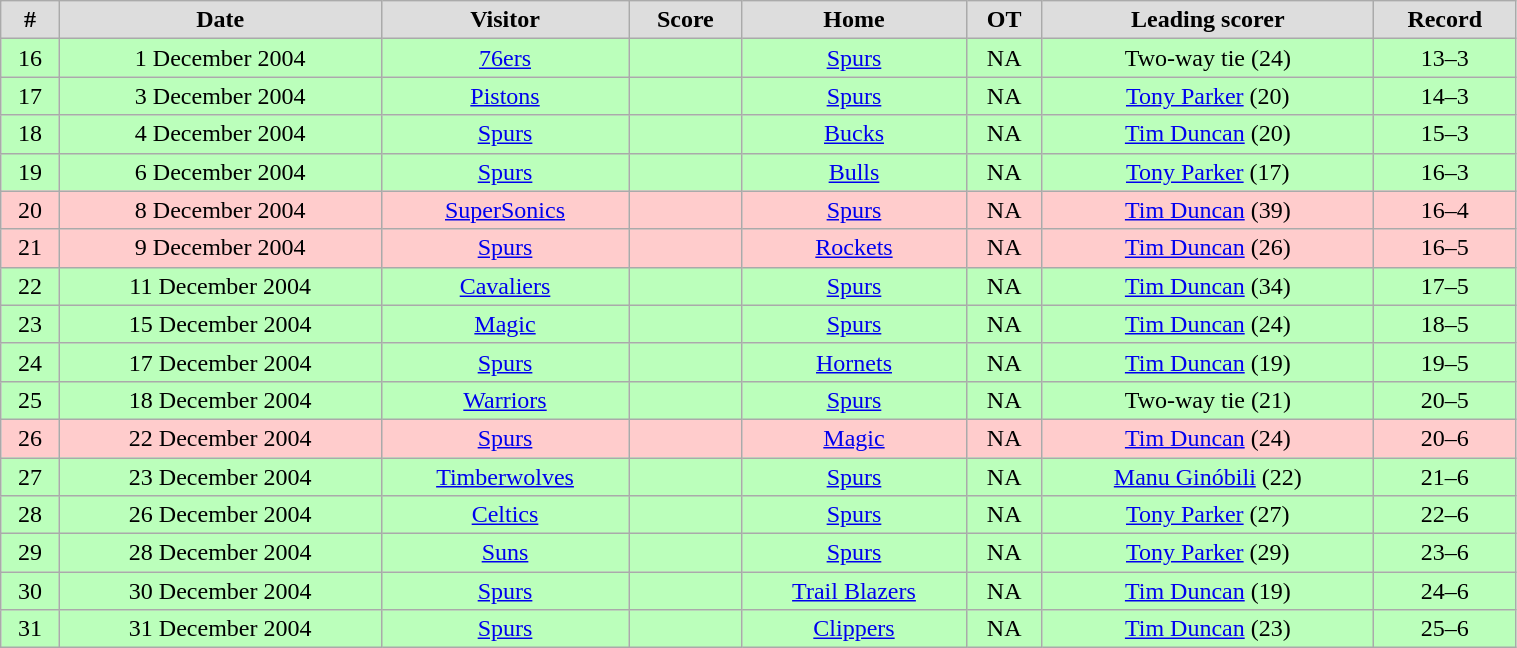<table class="wikitable" width="80%">
<tr align="center"  bgcolor="#dddddd">
<td><strong>#</strong></td>
<td><strong>Date</strong></td>
<td><strong>Visitor</strong></td>
<td><strong>Score</strong></td>
<td><strong>Home</strong></td>
<td><strong>OT</strong></td>
<td><strong>Leading scorer</strong></td>
<td><strong>Record</strong></td>
</tr>
<tr align="center" bgcolor="#bbffbb">
<td>16</td>
<td>1 December 2004</td>
<td><a href='#'>76ers</a></td>
<td></td>
<td><a href='#'>Spurs</a></td>
<td>NA</td>
<td>Two-way tie (24)</td>
<td>13–3</td>
</tr>
<tr align="center" bgcolor="#bbffbb">
<td>17</td>
<td>3 December 2004</td>
<td><a href='#'>Pistons</a></td>
<td></td>
<td><a href='#'>Spurs</a></td>
<td>NA</td>
<td><a href='#'>Tony Parker</a> (20)</td>
<td>14–3</td>
</tr>
<tr align="center"  bgcolor="#bbffbb">
<td>18</td>
<td>4 December 2004</td>
<td><a href='#'>Spurs</a></td>
<td></td>
<td><a href='#'>Bucks</a></td>
<td>NA</td>
<td><a href='#'>Tim Duncan</a> (20)</td>
<td>15–3</td>
</tr>
<tr align="center"  bgcolor="#bbffbb">
<td>19</td>
<td>6 December 2004</td>
<td><a href='#'>Spurs</a></td>
<td></td>
<td><a href='#'>Bulls</a></td>
<td>NA</td>
<td><a href='#'>Tony Parker</a> (17)</td>
<td>16–3</td>
</tr>
<tr align="center"  bgcolor="#ffcccc">
<td>20</td>
<td>8 December 2004</td>
<td><a href='#'>SuperSonics</a></td>
<td></td>
<td><a href='#'>Spurs</a></td>
<td>NA</td>
<td><a href='#'>Tim Duncan</a> (39)</td>
<td>16–4</td>
</tr>
<tr align="center" bgcolor="#ffcccc">
<td>21</td>
<td>9 December 2004</td>
<td><a href='#'>Spurs</a></td>
<td></td>
<td><a href='#'>Rockets</a></td>
<td>NA</td>
<td><a href='#'>Tim Duncan</a> (26)</td>
<td>16–5</td>
</tr>
<tr align="center" bgcolor="#bbffbb">
<td>22</td>
<td>11 December 2004</td>
<td><a href='#'>Cavaliers</a></td>
<td></td>
<td><a href='#'>Spurs</a></td>
<td>NA</td>
<td><a href='#'>Tim Duncan</a> (34)</td>
<td>17–5</td>
</tr>
<tr align="center" bgcolor="#bbffbb">
<td>23</td>
<td>15 December 2004</td>
<td><a href='#'>Magic</a></td>
<td></td>
<td><a href='#'>Spurs</a></td>
<td>NA</td>
<td><a href='#'>Tim Duncan</a> (24)</td>
<td>18–5</td>
</tr>
<tr align="center" bgcolor="#bbffbb">
<td>24</td>
<td>17 December 2004</td>
<td><a href='#'>Spurs</a></td>
<td></td>
<td><a href='#'>Hornets</a></td>
<td>NA</td>
<td><a href='#'>Tim Duncan</a> (19)</td>
<td>19–5</td>
</tr>
<tr align="center" bgcolor="#bbffbb">
<td>25</td>
<td>18 December 2004</td>
<td><a href='#'>Warriors</a></td>
<td></td>
<td><a href='#'>Spurs</a></td>
<td>NA</td>
<td>Two-way tie (21)</td>
<td>20–5</td>
</tr>
<tr align="center" bgcolor="#ffcccc">
<td>26</td>
<td>22 December 2004</td>
<td><a href='#'>Spurs</a></td>
<td></td>
<td><a href='#'>Magic</a></td>
<td>NA</td>
<td><a href='#'>Tim Duncan</a> (24)</td>
<td>20–6</td>
</tr>
<tr align="center" bgcolor="#bbffbb">
<td>27</td>
<td>23 December 2004</td>
<td><a href='#'>Timberwolves</a></td>
<td></td>
<td><a href='#'>Spurs</a></td>
<td>NA</td>
<td><a href='#'>Manu Ginóbili</a> (22)</td>
<td>21–6</td>
</tr>
<tr align="center" bgcolor="#bbffbb">
<td>28</td>
<td>26 December 2004</td>
<td><a href='#'>Celtics</a></td>
<td></td>
<td><a href='#'>Spurs</a></td>
<td>NA</td>
<td><a href='#'>Tony Parker</a> (27)</td>
<td>22–6</td>
</tr>
<tr align="center" bgcolor="#bbffbb">
<td>29</td>
<td>28 December 2004</td>
<td><a href='#'>Suns</a></td>
<td></td>
<td><a href='#'>Spurs</a></td>
<td>NA</td>
<td><a href='#'>Tony Parker</a> (29)</td>
<td>23–6</td>
</tr>
<tr align="center" bgcolor="#bbffbb">
<td>30</td>
<td>30 December 2004</td>
<td><a href='#'>Spurs</a></td>
<td></td>
<td><a href='#'>Trail Blazers</a></td>
<td>NA</td>
<td><a href='#'>Tim Duncan</a> (19)</td>
<td>24–6</td>
</tr>
<tr align="center" bgcolor="#bbffbb">
<td>31</td>
<td>31 December 2004</td>
<td><a href='#'>Spurs</a></td>
<td></td>
<td><a href='#'>Clippers</a></td>
<td>NA</td>
<td><a href='#'>Tim Duncan</a> (23)</td>
<td>25–6</td>
</tr>
</table>
